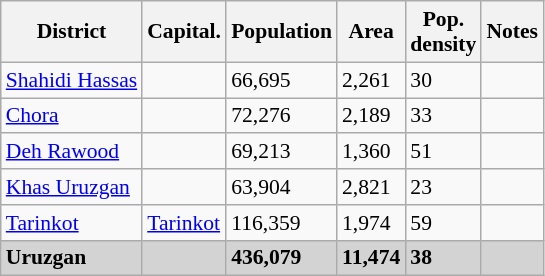<table class="wikitable sortable" style="font-size:90%;">
<tr>
<th>District</th>
<th>Capital.</th>
<th>Population</th>
<th>Area</th>
<th>Pop.<br>density</th>
<th>Notes</th>
</tr>
<tr>
<td><a href='#'>Shahidi Hassas</a></td>
<td></td>
<td>66,695</td>
<td>2,261</td>
<td>30</td>
<td></td>
</tr>
<tr>
<td><a href='#'>Chora</a></td>
<td></td>
<td>72,276</td>
<td>2,189</td>
<td>33</td>
</tr>
<tr>
<td><a href='#'>Deh Rawood</a></td>
<td></td>
<td>69,213</td>
<td>1,360</td>
<td>51</td>
<td></td>
</tr>
<tr>
<td><a href='#'>Khas Uruzgan</a></td>
<td></td>
<td>63,904</td>
<td>2,821</td>
<td>23</td>
<td></td>
</tr>
<tr>
<td><a href='#'>Tarinkot</a></td>
<td><a href='#'>Tarinkot</a></td>
<td>116,359</td>
<td>1,974</td>
<td>59</td>
<td></td>
</tr>
<tr bgcolor="#d3d3d3">
<td><strong>Uruzgan</strong></td>
<td></td>
<td><strong>436,079</strong></td>
<td><strong>11,474</strong></td>
<td><strong>38</strong></td>
<td></td>
</tr>
</table>
